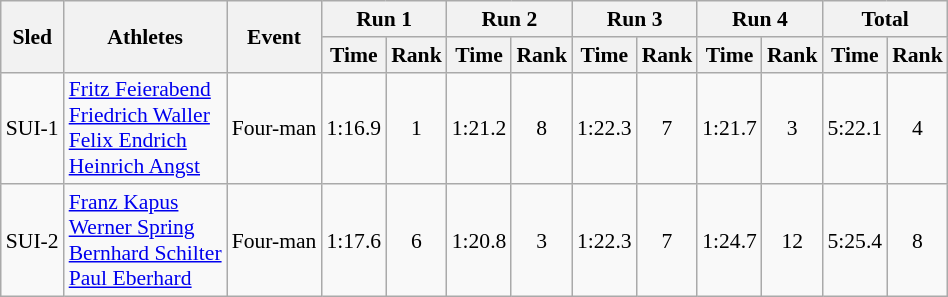<table class="wikitable" border="1" style="font-size:90%; text-align:center;">
<tr>
<th rowspan="2">Sled</th>
<th rowspan="2">Athletes</th>
<th rowspan="2">Event</th>
<th colspan="2">Run 1</th>
<th colspan="2">Run 2</th>
<th colspan="2">Run 3</th>
<th colspan="2">Run 4</th>
<th colspan="2">Total</th>
</tr>
<tr>
<th>Time</th>
<th>Rank</th>
<th>Time</th>
<th>Rank</th>
<th>Time</th>
<th>Rank</th>
<th>Time</th>
<th>Rank</th>
<th>Time</th>
<th>Rank</th>
</tr>
<tr>
<td>SUI-1</td>
<td style="text-align:left;"><a href='#'>Fritz Feierabend</a><br><a href='#'>Friedrich Waller</a><br><a href='#'>Felix Endrich</a><br><a href='#'>Heinrich Angst</a></td>
<td>Four-man</td>
<td>1:16.9</td>
<td>1</td>
<td>1:21.2</td>
<td>8</td>
<td>1:22.3</td>
<td>7</td>
<td>1:21.7</td>
<td>3</td>
<td>5:22.1</td>
<td>4</td>
</tr>
<tr>
<td>SUI-2</td>
<td style="text-align:left;"><a href='#'>Franz Kapus</a><br><a href='#'>Werner Spring</a><br><a href='#'>Bernhard Schilter</a><br><a href='#'>Paul Eberhard</a></td>
<td>Four-man</td>
<td>1:17.6</td>
<td>6</td>
<td>1:20.8</td>
<td>3</td>
<td>1:22.3</td>
<td>7</td>
<td>1:24.7</td>
<td>12</td>
<td>5:25.4</td>
<td>8</td>
</tr>
</table>
